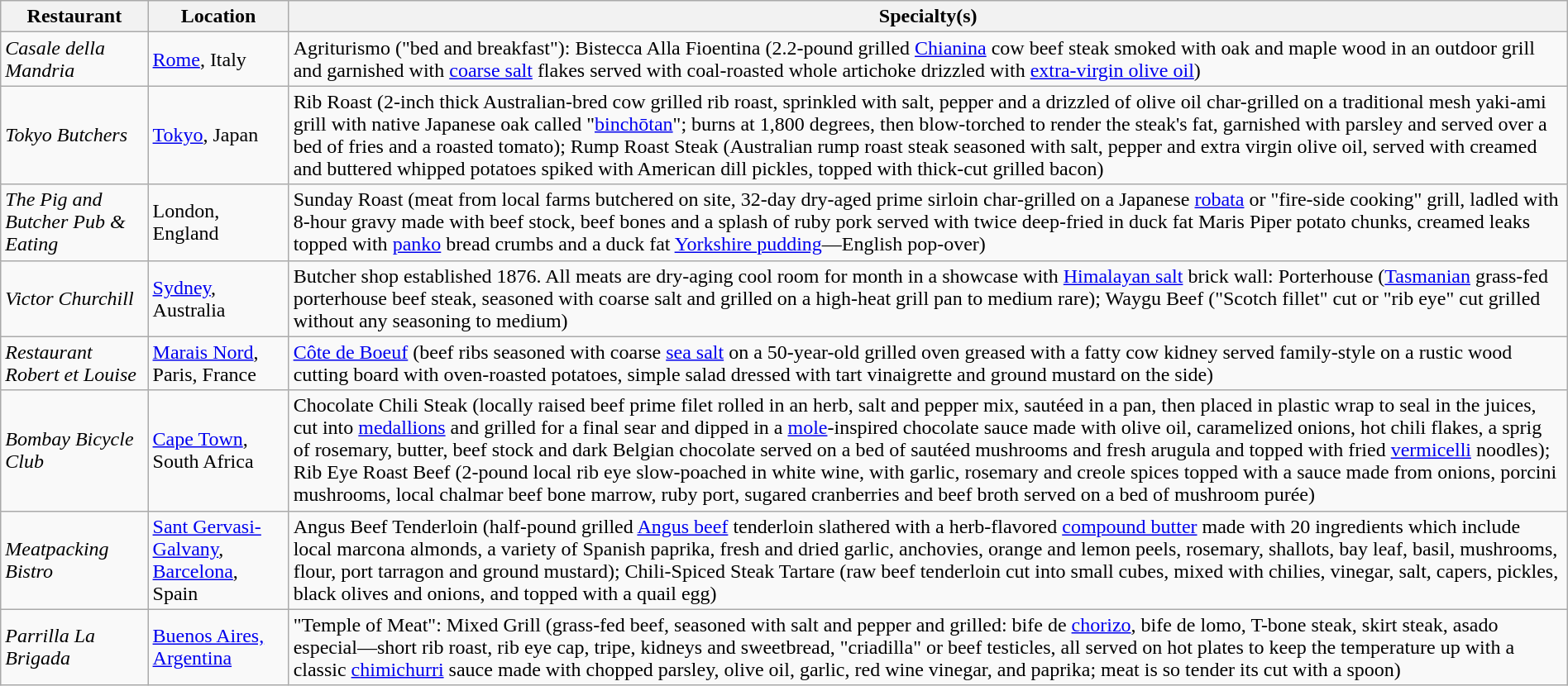<table class="wikitable" style="width:100%;">
<tr>
<th>Restaurant</th>
<th>Location</th>
<th>Specialty(s)</th>
</tr>
<tr>
<td><em>Casale della Mandria</em></td>
<td><a href='#'>Rome</a>, Italy</td>
<td>Agriturismo ("bed and breakfast"): Bistecca Alla Fioentina (2.2-pound grilled <a href='#'>Chianina</a> cow beef steak smoked with oak and maple wood in an outdoor grill and garnished with <a href='#'>coarse salt</a> flakes served with coal-roasted whole artichoke drizzled with <a href='#'>extra-virgin olive oil</a>)</td>
</tr>
<tr>
<td><em>Tokyo Butchers</em></td>
<td><a href='#'>Tokyo</a>, Japan</td>
<td>Rib Roast (2-inch thick Australian-bred cow grilled rib roast, sprinkled with salt, pepper and a drizzled of olive oil char-grilled on a traditional mesh yaki-ami grill with native Japanese oak called "<a href='#'>binchōtan</a>"; burns at 1,800 degrees, then blow-torched to render the steak's fat, garnished with parsley and served over a bed of fries and a roasted tomato); Rump Roast Steak (Australian rump roast steak seasoned with salt, pepper and extra virgin olive oil, served with creamed and buttered whipped potatoes  spiked with American dill pickles, topped with thick-cut grilled bacon)</td>
</tr>
<tr>
<td><em>The Pig and Butcher Pub & Eating</em></td>
<td>London, England</td>
<td>Sunday Roast (meat from local farms butchered on site, 32-day dry-aged prime sirloin char-grilled on a Japanese <a href='#'>robata</a> or "fire-side cooking" grill, ladled with 8-hour gravy made with beef stock, beef bones and a splash of ruby pork served with twice deep-fried in duck fat Maris Piper potato chunks, creamed leaks topped with <a href='#'>panko</a> bread crumbs and a duck fat <a href='#'>Yorkshire pudding</a>—English pop-over)</td>
</tr>
<tr>
<td><em>Victor Churchill</em></td>
<td><a href='#'>Sydney</a>, Australia</td>
<td>Butcher shop established 1876. All meats are dry-aging cool room for month in a showcase with <a href='#'>Himalayan salt</a> brick wall: Porterhouse (<a href='#'>Tasmanian</a> grass-fed porterhouse beef steak, seasoned with coarse salt and grilled on a high-heat grill pan to medium rare); Waygu Beef ("Scotch fillet" cut or "rib eye" cut grilled without any seasoning to medium)</td>
</tr>
<tr>
<td><em>Restaurant Robert et Louise</em></td>
<td><a href='#'>Marais Nord</a>, Paris, France</td>
<td><a href='#'>Côte de Boeuf</a> (beef ribs seasoned with coarse <a href='#'>sea salt</a> on a 50-year-old grilled oven greased with a fatty cow kidney served family-style on a rustic wood cutting board with oven-roasted potatoes, simple salad dressed with tart vinaigrette and ground mustard on the side)</td>
</tr>
<tr>
<td><em>Bombay Bicycle Club</em></td>
<td><a href='#'>Cape Town</a>, South Africa</td>
<td>Chocolate Chili Steak (locally raised beef prime filet rolled in an herb, salt and pepper mix, sautéed in a pan, then placed in plastic wrap to seal in the juices, cut into <a href='#'>medallions</a> and grilled for a final sear and dipped in a <a href='#'>mole</a>-inspired chocolate sauce made with olive oil, caramelized onions, hot chili flakes, a sprig of rosemary, butter, beef stock and dark Belgian chocolate served on a bed of sautéed mushrooms and fresh arugula and topped with fried <a href='#'>vermicelli</a> noodles); Rib Eye Roast Beef (2-pound local rib eye slow-poached in white wine, with garlic, rosemary and creole spices topped with a sauce made from onions, porcini mushrooms, local chalmar beef bone marrow, ruby port, sugared cranberries and beef broth served on a bed of mushroom purée)</td>
</tr>
<tr>
<td><em>Meatpacking Bistro</em></td>
<td><a href='#'>Sant Gervasi-Galvany</a>, <a href='#'>Barcelona</a>, Spain</td>
<td>Angus Beef Tenderloin (half-pound grilled <a href='#'>Angus beef</a> tenderloin slathered with a herb-flavored <a href='#'>compound butter</a> made with 20 ingredients which include local marcona almonds, a variety of Spanish paprika, fresh and dried garlic, anchovies, orange and lemon peels, rosemary, shallots, bay leaf, basil, mushrooms, flour, port tarragon and ground mustard); Chili-Spiced Steak Tartare (raw beef tenderloin cut into small cubes, mixed with chilies, vinegar, salt, capers, pickles, black olives and onions, and topped with a quail egg)</td>
</tr>
<tr>
<td><em>Parrilla La Brigada</em></td>
<td><a href='#'>Buenos Aires, Argentina</a></td>
<td>"Temple of Meat": Mixed Grill (grass-fed beef, seasoned with salt and pepper and grilled: bife de <a href='#'>chorizo</a>, bife de lomo, T-bone steak, skirt steak, asado especial—short rib roast, rib eye cap, tripe, kidneys and sweetbread, "criadilla" or beef testicles, all served on hot plates to keep the temperature up with a classic <a href='#'>chimichurri</a> sauce made with chopped parsley, olive oil, garlic, red wine vinegar, and paprika; meat is so tender its cut with a spoon)</td>
</tr>
</table>
